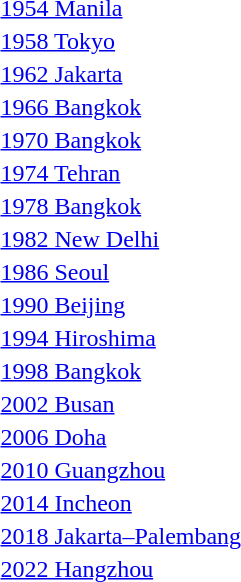<table>
<tr>
<td><a href='#'>1954 Manila</a></td>
<td></td>
<td></td>
<td></td>
</tr>
<tr>
<td><a href='#'>1958 Tokyo</a></td>
<td></td>
<td></td>
<td></td>
</tr>
<tr>
<td><a href='#'>1962 Jakarta</a></td>
<td></td>
<td></td>
<td></td>
</tr>
<tr>
<td><a href='#'>1966 Bangkok</a></td>
<td></td>
<td></td>
<td></td>
</tr>
<tr>
<td><a href='#'>1970 Bangkok</a></td>
<td></td>
<td></td>
<td></td>
</tr>
<tr>
<td><a href='#'>1974 Tehran</a></td>
<td></td>
<td></td>
<td></td>
</tr>
<tr>
<td><a href='#'>1978 Bangkok</a></td>
<td></td>
<td></td>
<td></td>
</tr>
<tr>
<td><a href='#'>1982 New Delhi</a></td>
<td></td>
<td></td>
<td></td>
</tr>
<tr>
<td><a href='#'>1986 Seoul</a></td>
<td></td>
<td></td>
<td></td>
</tr>
<tr>
<td><a href='#'>1990 Beijing</a></td>
<td></td>
<td></td>
<td></td>
</tr>
<tr>
<td><a href='#'>1994 Hiroshima</a></td>
<td></td>
<td></td>
<td></td>
</tr>
<tr>
<td><a href='#'>1998 Bangkok</a></td>
<td></td>
<td></td>
<td></td>
</tr>
<tr>
<td><a href='#'>2002 Busan</a></td>
<td></td>
<td></td>
<td></td>
</tr>
<tr>
<td rowspan=2><a href='#'>2006 Doha</a></td>
<td rowspan=2></td>
<td rowspan=2></td>
<td></td>
</tr>
<tr>
<td></td>
</tr>
<tr>
<td rowspan=2><a href='#'>2010 Guangzhou</a></td>
<td rowspan=2></td>
<td rowspan=2></td>
<td></td>
</tr>
<tr>
<td></td>
</tr>
<tr>
<td rowspan=2><a href='#'>2014 Incheon</a></td>
<td rowspan=2></td>
<td rowspan=2></td>
<td></td>
</tr>
<tr>
<td></td>
</tr>
<tr>
<td rowspan=2><a href='#'>2018 Jakarta–Palembang</a></td>
<td rowspan=2></td>
<td rowspan=2></td>
<td></td>
</tr>
<tr>
<td></td>
</tr>
<tr>
<td rowspan=2><a href='#'>2022 Hangzhou</a></td>
<td rowspan=2></td>
<td rowspan=2></td>
<td></td>
</tr>
<tr>
<td></td>
</tr>
</table>
